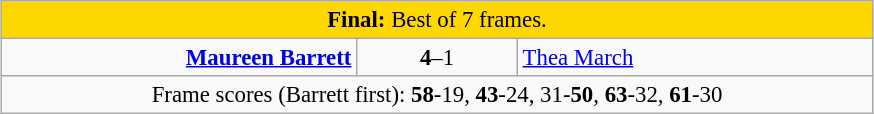<table class="wikitable" style="font-size: 95%; margin: 1em auto 1em auto;">
<tr>
<td colspan="3" align="center" bgcolor="#ffd700"><strong>Final:</strong> Best of 7 frames.</td>
</tr>
<tr>
<td width="230" align="right"><strong><a href='#'>Maureen Barrett</a></strong> <br></td>
<td width="100" align="center"><strong>4</strong>–1</td>
<td width="230"><a href='#'>Thea March</a> <br></td>
</tr>
<tr>
<td colspan=3; align=center>Frame scores (Barrett first): <strong>58</strong>-19, <strong>43</strong>-24, 31-<strong>50</strong>, <strong>63</strong>-32, <strong>61</strong>-30</td>
</tr>
</table>
